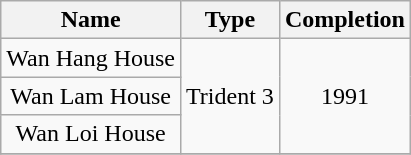<table class="wikitable" style="text-align: center">
<tr>
<th>Name</th>
<th>Type</th>
<th>Completion</th>
</tr>
<tr>
<td>Wan Hang House</td>
<td rowspan="3">Trident 3</td>
<td rowspan="3">1991</td>
</tr>
<tr>
<td>Wan Lam House</td>
</tr>
<tr>
<td>Wan Loi House</td>
</tr>
<tr>
</tr>
</table>
